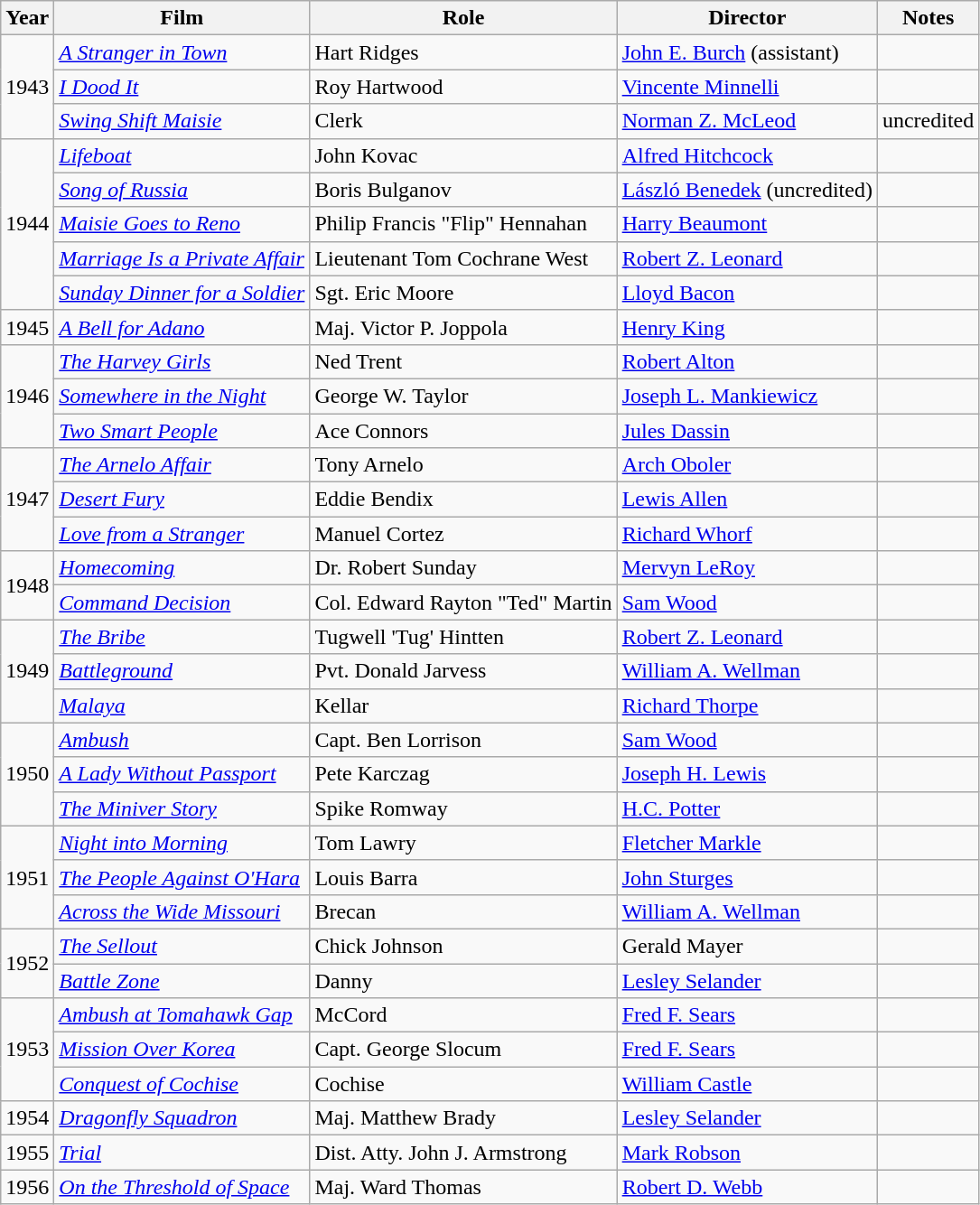<table class="wikitable sortable">
<tr>
<th>Year</th>
<th>Film</th>
<th>Role</th>
<th>Director</th>
<th class="unsortable">Notes</th>
</tr>
<tr>
<td rowspan=3>1943</td>
<td><em><a href='#'>A Stranger in Town</a></em></td>
<td>Hart Ridges</td>
<td><a href='#'>John E. Burch</a> (assistant)</td>
<td></td>
</tr>
<tr>
<td><em><a href='#'>I Dood It</a></em></td>
<td>Roy Hartwood</td>
<td><a href='#'>Vincente Minnelli</a></td>
<td></td>
</tr>
<tr>
<td><em><a href='#'>Swing Shift Maisie</a></em></td>
<td>Clerk</td>
<td><a href='#'>Norman Z. McLeod</a></td>
<td>uncredited</td>
</tr>
<tr>
<td rowspan=5>1944</td>
<td><em><a href='#'>Lifeboat</a></em></td>
<td>John Kovac</td>
<td><a href='#'>Alfred Hitchcock</a></td>
<td></td>
</tr>
<tr>
<td><em><a href='#'>Song of Russia</a></em></td>
<td>Boris Bulganov</td>
<td><a href='#'>László Benedek</a> (uncredited)</td>
<td></td>
</tr>
<tr>
<td><em><a href='#'>Maisie Goes to Reno</a></em></td>
<td>Philip Francis "Flip" Hennahan</td>
<td><a href='#'>Harry Beaumont</a></td>
<td></td>
</tr>
<tr>
<td><em><a href='#'>Marriage Is a Private Affair</a></em></td>
<td>Lieutenant Tom Cochrane West</td>
<td><a href='#'>Robert Z. Leonard</a></td>
<td></td>
</tr>
<tr>
<td><em><a href='#'>Sunday Dinner for a Soldier</a></em></td>
<td>Sgt. Eric Moore</td>
<td><a href='#'>Lloyd Bacon</a></td>
<td></td>
</tr>
<tr>
<td>1945</td>
<td><em><a href='#'>A Bell for Adano</a></em></td>
<td>Maj. Victor P. Joppola</td>
<td><a href='#'>Henry King</a></td>
<td></td>
</tr>
<tr>
<td rowspan=3>1946</td>
<td><em><a href='#'>The Harvey Girls</a></em></td>
<td>Ned Trent</td>
<td><a href='#'>Robert Alton</a></td>
<td></td>
</tr>
<tr>
<td><em><a href='#'>Somewhere in the Night</a></em></td>
<td>George W. Taylor</td>
<td><a href='#'>Joseph L. Mankiewicz</a></td>
<td></td>
</tr>
<tr>
<td><em><a href='#'>Two Smart People</a></em></td>
<td>Ace Connors</td>
<td><a href='#'>Jules Dassin</a></td>
<td></td>
</tr>
<tr>
<td rowspan=3>1947</td>
<td><em><a href='#'>The Arnelo Affair</a></em></td>
<td>Tony Arnelo</td>
<td><a href='#'>Arch Oboler</a></td>
<td></td>
</tr>
<tr>
<td><em><a href='#'>Desert Fury</a></em></td>
<td>Eddie Bendix</td>
<td><a href='#'>Lewis Allen</a></td>
<td></td>
</tr>
<tr>
<td><em><a href='#'>Love from a Stranger</a></em></td>
<td>Manuel Cortez</td>
<td><a href='#'>Richard Whorf</a></td>
<td></td>
</tr>
<tr>
<td rowspan=2>1948</td>
<td><em><a href='#'>Homecoming</a></em></td>
<td>Dr. Robert Sunday</td>
<td><a href='#'>Mervyn LeRoy</a></td>
<td></td>
</tr>
<tr>
<td><em><a href='#'>Command Decision</a></em></td>
<td>Col. Edward Rayton "Ted" Martin</td>
<td><a href='#'>Sam Wood</a></td>
<td></td>
</tr>
<tr>
<td rowspan=3>1949</td>
<td><em><a href='#'>The Bribe</a></em></td>
<td>Tugwell 'Tug' Hintten</td>
<td><a href='#'>Robert Z. Leonard</a></td>
<td></td>
</tr>
<tr>
<td><em><a href='#'>Battleground</a></em></td>
<td>Pvt. Donald Jarvess</td>
<td><a href='#'>William A. Wellman</a></td>
<td></td>
</tr>
<tr>
<td><em><a href='#'>Malaya</a></em></td>
<td>Kellar</td>
<td><a href='#'>Richard Thorpe</a></td>
<td></td>
</tr>
<tr>
<td rowspan=3>1950</td>
<td><em><a href='#'>Ambush</a></em></td>
<td>Capt. Ben Lorrison</td>
<td><a href='#'>Sam Wood</a></td>
<td></td>
</tr>
<tr>
<td><em><a href='#'>A Lady Without Passport</a></em></td>
<td>Pete Karczag</td>
<td><a href='#'>Joseph H. Lewis</a></td>
<td></td>
</tr>
<tr>
<td><em><a href='#'>The Miniver Story</a></em></td>
<td>Spike Romway</td>
<td><a href='#'>H.C. Potter</a></td>
<td></td>
</tr>
<tr>
<td rowspan=3>1951</td>
<td><em><a href='#'>Night into Morning</a></em></td>
<td>Tom Lawry</td>
<td><a href='#'>Fletcher Markle</a></td>
<td></td>
</tr>
<tr>
<td><em><a href='#'>The People Against O'Hara</a></em></td>
<td>Louis Barra</td>
<td><a href='#'>John Sturges</a></td>
<td></td>
</tr>
<tr>
<td><em><a href='#'>Across the Wide Missouri</a></em></td>
<td>Brecan</td>
<td><a href='#'>William A. Wellman</a></td>
<td></td>
</tr>
<tr>
<td rowspan=2>1952</td>
<td><em><a href='#'>The Sellout</a></em></td>
<td>Chick Johnson</td>
<td>Gerald Mayer</td>
<td></td>
</tr>
<tr>
<td><em><a href='#'>Battle Zone</a></em></td>
<td>Danny</td>
<td><a href='#'>Lesley Selander</a></td>
<td></td>
</tr>
<tr>
<td rowspan=3>1953</td>
<td><em><a href='#'>Ambush at Tomahawk Gap</a></em></td>
<td>McCord</td>
<td><a href='#'>Fred F. Sears</a></td>
<td></td>
</tr>
<tr>
<td><em><a href='#'>Mission Over Korea</a></em></td>
<td>Capt. George Slocum</td>
<td><a href='#'>Fred F. Sears</a></td>
<td></td>
</tr>
<tr>
<td><em><a href='#'>Conquest of Cochise</a></em></td>
<td>Cochise</td>
<td><a href='#'>William Castle</a></td>
<td></td>
</tr>
<tr>
<td>1954</td>
<td><em><a href='#'>Dragonfly Squadron</a></em></td>
<td>Maj. Matthew Brady</td>
<td><a href='#'>Lesley Selander</a></td>
<td></td>
</tr>
<tr>
<td>1955</td>
<td><em><a href='#'>Trial</a></em></td>
<td>Dist. Atty. John J. Armstrong</td>
<td><a href='#'>Mark Robson</a></td>
<td></td>
</tr>
<tr>
<td>1956</td>
<td><em><a href='#'>On the Threshold of Space</a></em></td>
<td>Maj. Ward Thomas</td>
<td><a href='#'>Robert D. Webb</a></td>
<td></td>
</tr>
</table>
